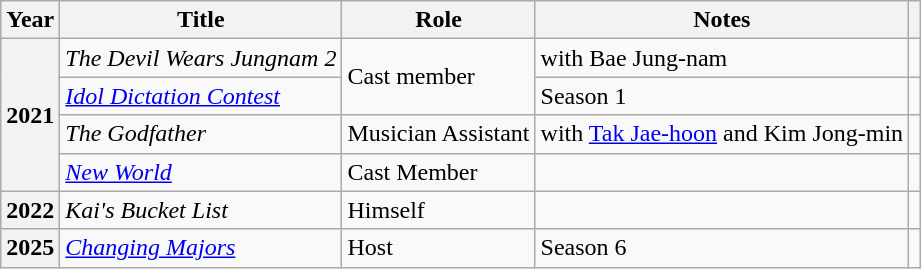<table class="wikitable plainrowheaders sortable">
<tr>
<th scope="col">Year</th>
<th scope="col">Title</th>
<th scope="col">Role</th>
<th scope="col">Notes</th>
<th scope="col" class="unsortable"></th>
</tr>
<tr>
<th scope="row" rowspan="4">2021</th>
<td><em>The Devil Wears Jungnam 2</em></td>
<td rowspan="2">Cast member</td>
<td>with Bae Jung-nam</td>
<td style="text-align:center"></td>
</tr>
<tr>
<td><em><a href='#'>Idol Dictation Contest</a></em></td>
<td>Season 1</td>
<td style="text-align:center"></td>
</tr>
<tr>
<td><em>The Godfather</em></td>
<td>Musician Assistant</td>
<td>with <a href='#'>Tak Jae-hoon</a> and Kim Jong-min</td>
<td style="text-align:center"></td>
</tr>
<tr>
<td><em><a href='#'>New World</a></em></td>
<td>Cast Member</td>
<td></td>
<td style="text-align:center"></td>
</tr>
<tr>
<th scope="row">2022</th>
<td><em>Kai's Bucket List</em></td>
<td>Himself</td>
<td></td>
<td style="text-align:center"></td>
</tr>
<tr>
<th scope="row">2025</th>
<td><em><a href='#'>Changing Majors</a></em></td>
<td>Host</td>
<td>Season 6</td>
<td style="text-align:center"></td>
</tr>
</table>
